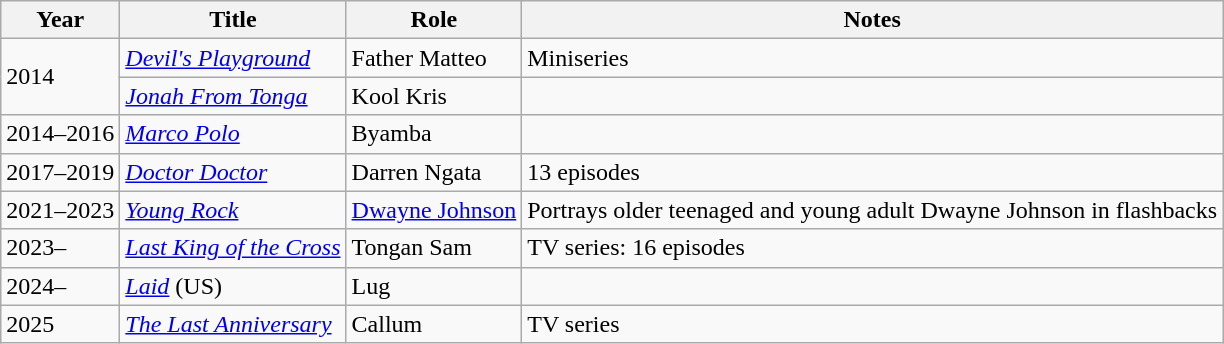<table class="wikitable sortable">
<tr>
<th>Year</th>
<th>Title</th>
<th>Role</th>
<th class="unsortable">Notes</th>
</tr>
<tr>
<td rowspan="2">2014</td>
<td><em><a href='#'>Devil's Playground</a></em></td>
<td>Father Matteo</td>
<td>Miniseries</td>
</tr>
<tr>
<td><em><a href='#'>Jonah From Tonga</a></em></td>
<td>Kool Kris</td>
<td></td>
</tr>
<tr>
<td>2014–2016</td>
<td><em><a href='#'>Marco Polo</a></em></td>
<td>Byamba</td>
<td></td>
</tr>
<tr>
<td>2017–2019</td>
<td><em><a href='#'>Doctor Doctor</a></em></td>
<td>Darren Ngata</td>
<td>13 episodes</td>
</tr>
<tr>
<td>2021–2023</td>
<td><em><a href='#'>Young Rock</a></em></td>
<td><a href='#'>Dwayne Johnson</a></td>
<td>Portrays older teenaged and young adult Dwayne Johnson in flashbacks</td>
</tr>
<tr>
<td>2023–</td>
<td><em><a href='#'>Last King of the Cross</a></em></td>
<td>Tongan Sam</td>
<td>TV series: 16 episodes</td>
</tr>
<tr>
<td>2024–</td>
<td><em><a href='#'>Laid</a></em> (US)</td>
<td>Lug</td>
<td></td>
</tr>
<tr>
<td>2025</td>
<td><a href='#'><em>The Last Anniversary</em></a></td>
<td>Callum</td>
<td>TV series</td>
</tr>
</table>
